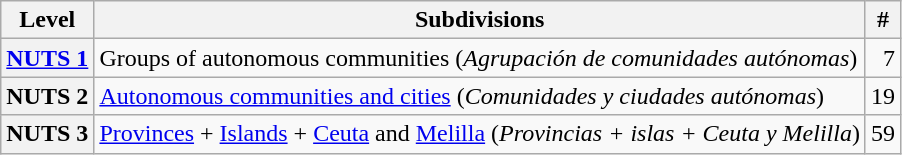<table class="wikitable">
<tr>
<th>Level</th>
<th>Subdivisions</th>
<th>#</th>
</tr>
<tr>
<th><a href='#'>NUTS 1</a></th>
<td>Groups of autonomous communities (<em>Agrupación de comunidades autónomas</em>)</td>
<td align="right">7</td>
</tr>
<tr>
<th>NUTS 2</th>
<td><a href='#'>Autonomous communities and cities</a> (<em>Comunidades y ciudades autónomas</em>)</td>
<td align="right">19</td>
</tr>
<tr>
<th>NUTS 3</th>
<td><a href='#'>Provinces</a> + <a href='#'>Islands</a> + <a href='#'>Ceuta</a> and <a href='#'>Melilla</a> (<em>Provincias + islas + Ceuta y Melilla</em>)</td>
<td align="right">59</td>
</tr>
</table>
